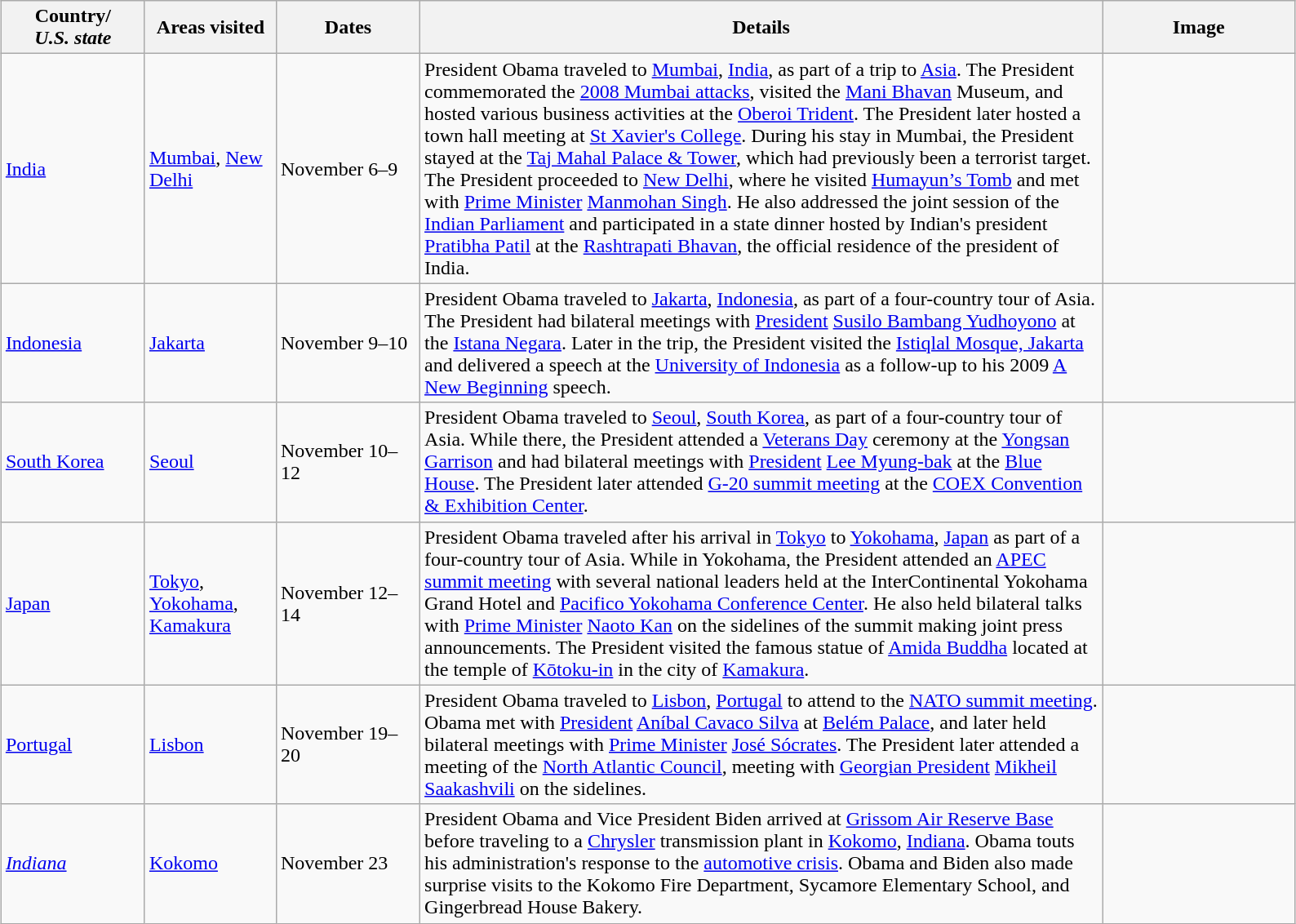<table class="wikitable" style="margin: 1em auto 1em auto">
<tr>
<th width=110>Country/<br><em>U.S. state</em></th>
<th width=100>Areas visited</th>
<th width=110>Dates</th>
<th width=550>Details</th>
<th width=150>Image</th>
</tr>
<tr>
<td> <a href='#'>India</a></td>
<td><a href='#'>Mumbai</a>, <a href='#'>New Delhi</a></td>
<td>November 6–9</td>
<td>President Obama traveled to <a href='#'>Mumbai</a>, <a href='#'>India</a>, as part of a trip to <a href='#'>Asia</a>. The President commemorated the <a href='#'>2008 Mumbai attacks</a>, visited the <a href='#'>Mani Bhavan</a> Museum, and hosted various business activities at the <a href='#'>Oberoi Trident</a>. The President later hosted a town hall meeting at <a href='#'>St Xavier's College</a>. During his stay in Mumbai, the President stayed at the <a href='#'>Taj Mahal Palace & Tower</a>, which had previously been a terrorist target. The President proceeded to <a href='#'>New Delhi</a>, where he visited <a href='#'>Humayun’s Tomb</a> and met with <a href='#'>Prime Minister</a> <a href='#'>Manmohan Singh</a>. He also addressed the joint session of the <a href='#'>Indian Parliament</a> and participated in a state dinner hosted by Indian's president <a href='#'>Pratibha Patil</a> at the <a href='#'>Rashtrapati Bhavan</a>, the official residence of the president of India.</td>
<td></td>
</tr>
<tr>
<td> <a href='#'>Indonesia</a></td>
<td><a href='#'>Jakarta</a></td>
<td>November 9–10</td>
<td>President Obama traveled to <a href='#'>Jakarta</a>, <a href='#'>Indonesia</a>, as part of a four-country tour of Asia. The President had bilateral meetings with <a href='#'>President</a> <a href='#'>Susilo Bambang Yudhoyono</a> at the <a href='#'>Istana Negara</a>. Later in the trip, the President visited the <a href='#'>Istiqlal Mosque, Jakarta</a> and delivered a speech at the <a href='#'>University of Indonesia</a> as a follow-up to his 2009 <a href='#'>A New Beginning</a> speech.</td>
<td></td>
</tr>
<tr>
<td> <a href='#'>South Korea</a></td>
<td><a href='#'>Seoul</a></td>
<td>November 10–12</td>
<td>President Obama traveled to <a href='#'>Seoul</a>, <a href='#'>South Korea</a>, as part of a four-country tour of Asia. While there, the President attended a <a href='#'>Veterans Day</a> ceremony at the <a href='#'>Yongsan Garrison</a> and had bilateral meetings with <a href='#'>President</a> <a href='#'>Lee Myung-bak</a> at the <a href='#'>Blue House</a>. The President later attended <a href='#'>G-20 summit meeting</a> at the <a href='#'>COEX Convention & Exhibition Center</a>.</td>
<td></td>
</tr>
<tr>
<td> <a href='#'>Japan</a></td>
<td><a href='#'>Tokyo</a>, <a href='#'>Yokohama</a>, <a href='#'>Kamakura</a></td>
<td>November 12–14</td>
<td>President Obama traveled after his arrival in <a href='#'>Tokyo</a> to <a href='#'>Yokohama</a>, <a href='#'>Japan</a> as part of a four-country tour of Asia.  While in Yokohama, the President attended an <a href='#'>APEC summit meeting</a> with several national leaders held at the InterContinental Yokohama Grand Hotel and <a href='#'>Pacifico Yokohama Conference Center</a>. He also held bilateral talks with <a href='#'>Prime Minister</a> <a href='#'>Naoto Kan</a> on the sidelines of the summit making joint press announcements. The President visited the famous statue of <a href='#'>Amida Buddha</a> located at the temple of <a href='#'>Kōtoku-in</a> in the city of <a href='#'>Kamakura</a>.</td>
<td></td>
</tr>
<tr>
<td> <a href='#'>Portugal</a></td>
<td><a href='#'>Lisbon</a></td>
<td>November 19–20</td>
<td>President Obama traveled to <a href='#'>Lisbon</a>, <a href='#'>Portugal</a> to attend to the <a href='#'>NATO summit meeting</a>. Obama met with <a href='#'>President</a> <a href='#'>Aníbal Cavaco Silva</a> at <a href='#'>Belém Palace</a>, and later held bilateral meetings with <a href='#'>Prime Minister</a> <a href='#'>José Sócrates</a>. The President later attended a meeting of the <a href='#'>North Atlantic Council</a>, meeting with <a href='#'>Georgian President</a> <a href='#'>Mikheil Saakashvili</a> on the sidelines.</td>
<td></td>
</tr>
<tr>
<td> <em><a href='#'>Indiana</a></em></td>
<td><a href='#'>Kokomo</a></td>
<td>November 23</td>
<td>President Obama and Vice President Biden arrived at <a href='#'>Grissom Air Reserve Base</a> before traveling to a <a href='#'>Chrysler</a> transmission plant in <a href='#'>Kokomo</a>, <a href='#'>Indiana</a>. Obama touts his administration's response to the <a href='#'>automotive crisis</a>. Obama and Biden also made surprise visits to the Kokomo Fire Department, Sycamore Elementary School, and Gingerbread House Bakery.</td>
<td></td>
</tr>
</table>
